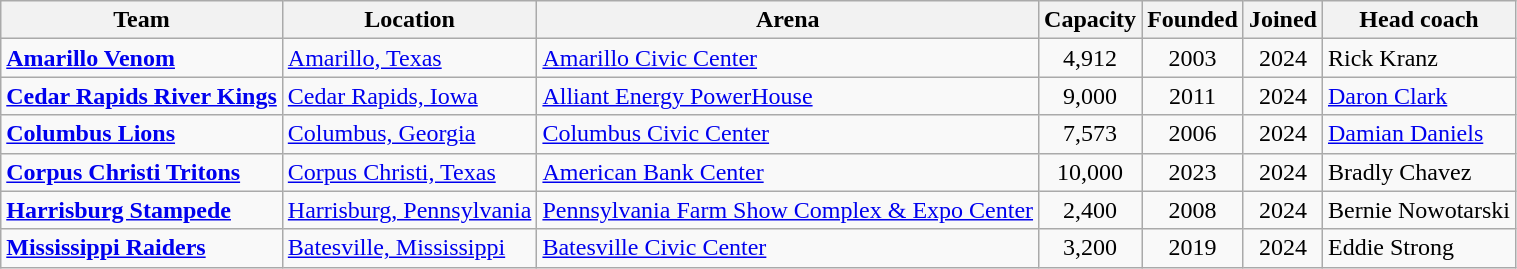<table class="wikitable sortable" style="text-align:left">
<tr>
<th>Team</th>
<th>Location</th>
<th>Arena</th>
<th>Capacity</th>
<th>Founded</th>
<th>Joined</th>
<th>Head coach</th>
</tr>
<tr>
<td><strong><a href='#'>Amarillo Venom</a></strong></td>
<td><a href='#'>Amarillo, Texas</a></td>
<td><a href='#'>Amarillo Civic Center</a></td>
<td align=center>4,912</td>
<td align=center>2003</td>
<td align=center>2024</td>
<td>Rick Kranz</td>
</tr>
<tr>
<td><strong><a href='#'>Cedar Rapids River Kings</a></strong></td>
<td><a href='#'>Cedar Rapids, Iowa</a></td>
<td><a href='#'>Alliant Energy PowerHouse</a></td>
<td align=center>9,000</td>
<td align=center>2011</td>
<td align=center>2024</td>
<td><a href='#'>Daron Clark</a></td>
</tr>
<tr>
<td><strong><a href='#'>Columbus Lions</a></strong></td>
<td><a href='#'>Columbus, Georgia</a></td>
<td><a href='#'>Columbus Civic Center</a></td>
<td align=center>7,573</td>
<td align=center>2006</td>
<td align=center>2024</td>
<td><a href='#'>Damian Daniels</a></td>
</tr>
<tr>
<td><strong><a href='#'>Corpus Christi Tritons</a></strong></td>
<td><a href='#'>Corpus Christi, Texas</a></td>
<td><a href='#'>American Bank Center</a></td>
<td align=center>10,000</td>
<td align=center>2023</td>
<td align=center>2024</td>
<td>Bradly Chavez</td>
</tr>
<tr>
<td><strong><a href='#'>Harrisburg Stampede</a></strong></td>
<td><a href='#'>Harrisburg, Pennsylvania</a></td>
<td><a href='#'>Pennsylvania Farm Show Complex & Expo Center</a></td>
<td align=center>2,400</td>
<td align=center>2008</td>
<td align=center>2024</td>
<td>Bernie Nowotarski</td>
</tr>
<tr>
<td><strong><a href='#'>Mississippi Raiders</a></strong></td>
<td><a href='#'>Batesville, Mississippi</a></td>
<td><a href='#'>Batesville Civic Center</a></td>
<td align=center>3,200</td>
<td align=center>2019</td>
<td align=center>2024</td>
<td>Eddie Strong</td>
</tr>
</table>
